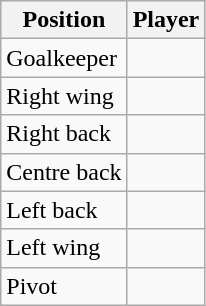<table class="wikitable">
<tr>
<th>Position</th>
<th>Player</th>
</tr>
<tr>
<td>Goalkeeper</td>
<td></td>
</tr>
<tr>
<td>Right wing</td>
<td></td>
</tr>
<tr>
<td>Right back</td>
<td></td>
</tr>
<tr>
<td>Centre back</td>
<td></td>
</tr>
<tr>
<td>Left back</td>
<td></td>
</tr>
<tr>
<td>Left wing</td>
<td></td>
</tr>
<tr>
<td>Pivot</td>
<td></td>
</tr>
</table>
